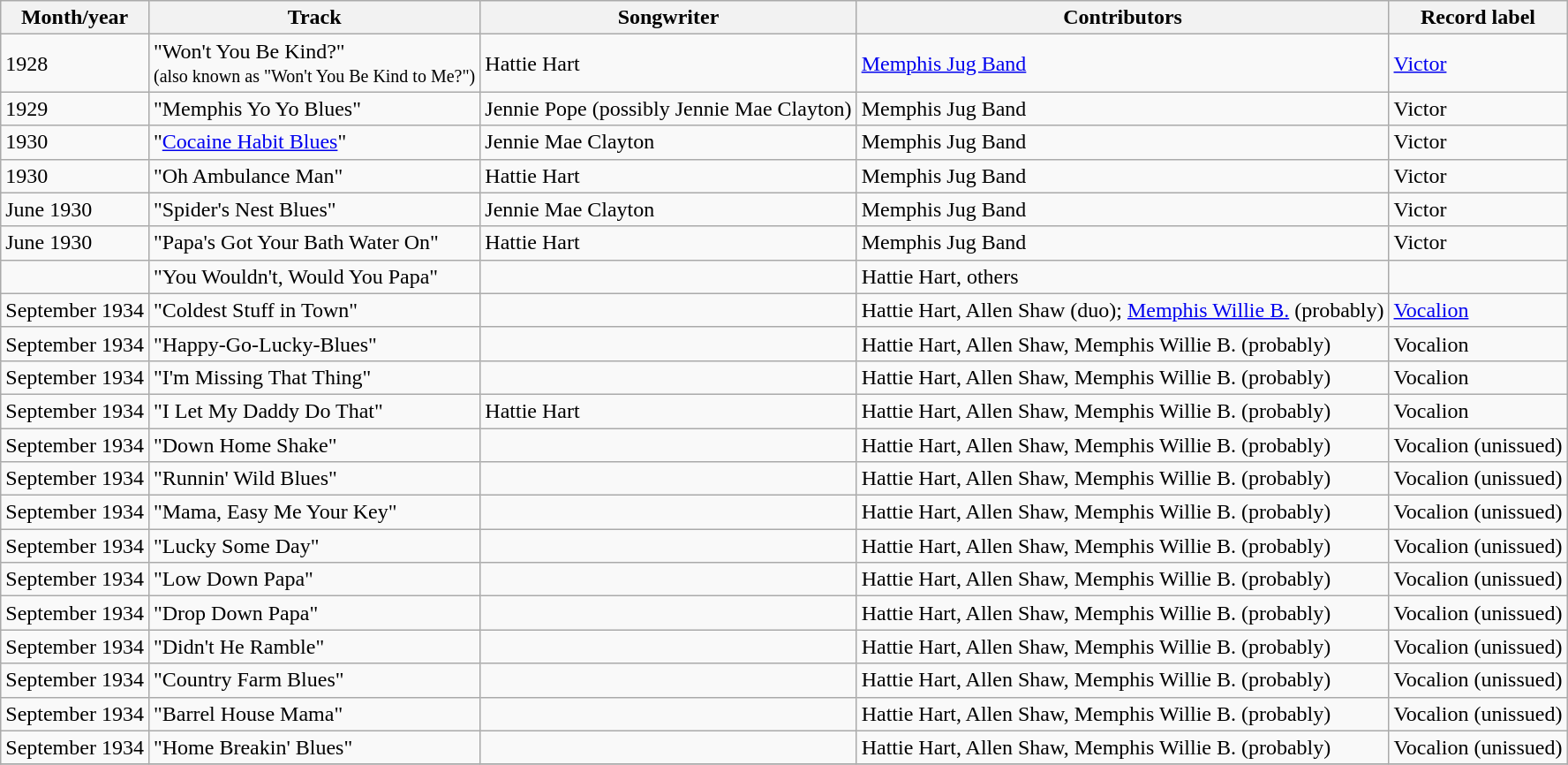<table class="wikitable sortable">
<tr>
<th>Month/year</th>
<th>Track</th>
<th>Songwriter</th>
<th>Contributors</th>
<th>Record label</th>
</tr>
<tr>
<td>1928</td>
<td>"Won't You Be Kind?"<br><small>(also known as "Won't You Be Kind to Me?")</small></td>
<td>Hattie Hart</td>
<td><a href='#'>Memphis Jug Band</a></td>
<td><a href='#'>Victor</a></td>
</tr>
<tr>
<td>1929</td>
<td>"Memphis Yo Yo Blues"</td>
<td>Jennie Pope (possibly Jennie Mae Clayton)</td>
<td>Memphis Jug Band</td>
<td>Victor</td>
</tr>
<tr>
<td>1930</td>
<td>"<a href='#'>Cocaine Habit Blues</a>"</td>
<td>Jennie Mae Clayton</td>
<td>Memphis Jug Band</td>
<td>Victor</td>
</tr>
<tr>
<td>1930</td>
<td>"Oh Ambulance Man"</td>
<td>Hattie Hart</td>
<td>Memphis Jug Band</td>
<td>Victor</td>
</tr>
<tr>
<td>June 1930</td>
<td>"Spider's Nest Blues"</td>
<td>Jennie Mae Clayton</td>
<td>Memphis Jug Band</td>
<td>Victor</td>
</tr>
<tr>
<td>June 1930</td>
<td>"Papa's Got Your Bath Water On"</td>
<td>Hattie Hart</td>
<td>Memphis Jug Band</td>
<td>Victor</td>
</tr>
<tr>
<td></td>
<td>"You Wouldn't, Would You Papa"</td>
<td></td>
<td>Hattie Hart, others</td>
<td></td>
</tr>
<tr>
<td>September 1934</td>
<td>"Coldest Stuff in Town"</td>
<td></td>
<td>Hattie Hart, Allen Shaw (duo); <a href='#'>Memphis Willie B.</a> (probably)</td>
<td><a href='#'>Vocalion</a></td>
</tr>
<tr>
<td>September 1934</td>
<td>"Happy-Go-Lucky-Blues"</td>
<td></td>
<td>Hattie Hart, Allen Shaw, Memphis Willie B. (probably)</td>
<td>Vocalion</td>
</tr>
<tr>
<td>September 1934</td>
<td>"I'm Missing That Thing"</td>
<td></td>
<td>Hattie Hart, Allen Shaw, Memphis Willie B. (probably)</td>
<td>Vocalion</td>
</tr>
<tr>
<td>September 1934</td>
<td>"I Let My Daddy Do That"</td>
<td>Hattie Hart</td>
<td>Hattie Hart, Allen Shaw, Memphis Willie B. (probably)</td>
<td>Vocalion</td>
</tr>
<tr>
<td>September 1934</td>
<td>"Down Home Shake"</td>
<td></td>
<td>Hattie Hart, Allen Shaw, Memphis Willie B. (probably)</td>
<td>Vocalion (unissued)</td>
</tr>
<tr>
<td>September 1934</td>
<td>"Runnin' Wild Blues"</td>
<td></td>
<td>Hattie Hart, Allen Shaw, Memphis Willie B. (probably)</td>
<td>Vocalion (unissued)</td>
</tr>
<tr>
<td>September 1934</td>
<td>"Mama, Easy Me Your Key"</td>
<td></td>
<td>Hattie Hart, Allen Shaw, Memphis Willie B. (probably)</td>
<td>Vocalion (unissued)</td>
</tr>
<tr>
<td>September 1934</td>
<td>"Lucky Some Day"</td>
<td></td>
<td>Hattie Hart, Allen Shaw, Memphis Willie B. (probably)</td>
<td>Vocalion (unissued)</td>
</tr>
<tr>
<td>September 1934</td>
<td>"Low Down Papa"</td>
<td></td>
<td>Hattie Hart, Allen Shaw, Memphis Willie B. (probably)</td>
<td>Vocalion (unissued)</td>
</tr>
<tr>
<td>September 1934</td>
<td>"Drop Down Papa"</td>
<td></td>
<td>Hattie Hart, Allen Shaw, Memphis Willie B. (probably)</td>
<td>Vocalion (unissued)</td>
</tr>
<tr>
<td>September 1934</td>
<td>"Didn't He Ramble"</td>
<td></td>
<td>Hattie Hart, Allen Shaw, Memphis Willie B. (probably)</td>
<td>Vocalion (unissued)</td>
</tr>
<tr>
<td>September 1934</td>
<td>"Country Farm Blues"</td>
<td></td>
<td>Hattie Hart, Allen Shaw, Memphis Willie B. (probably)</td>
<td>Vocalion (unissued)</td>
</tr>
<tr>
<td>September 1934</td>
<td>"Barrel House Mama"</td>
<td></td>
<td>Hattie Hart, Allen Shaw, Memphis Willie B. (probably)</td>
<td>Vocalion (unissued)</td>
</tr>
<tr>
<td>September 1934</td>
<td>"Home Breakin' Blues"</td>
<td></td>
<td>Hattie Hart, Allen Shaw, Memphis Willie B. (probably)</td>
<td>Vocalion (unissued)</td>
</tr>
<tr>
</tr>
</table>
